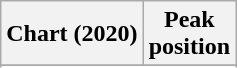<table class="wikitable sortable plainrowheaders" style="text-align:center">
<tr>
<th scope="col">Chart (2020)</th>
<th scope="col">Peak<br>position</th>
</tr>
<tr>
</tr>
<tr>
</tr>
</table>
